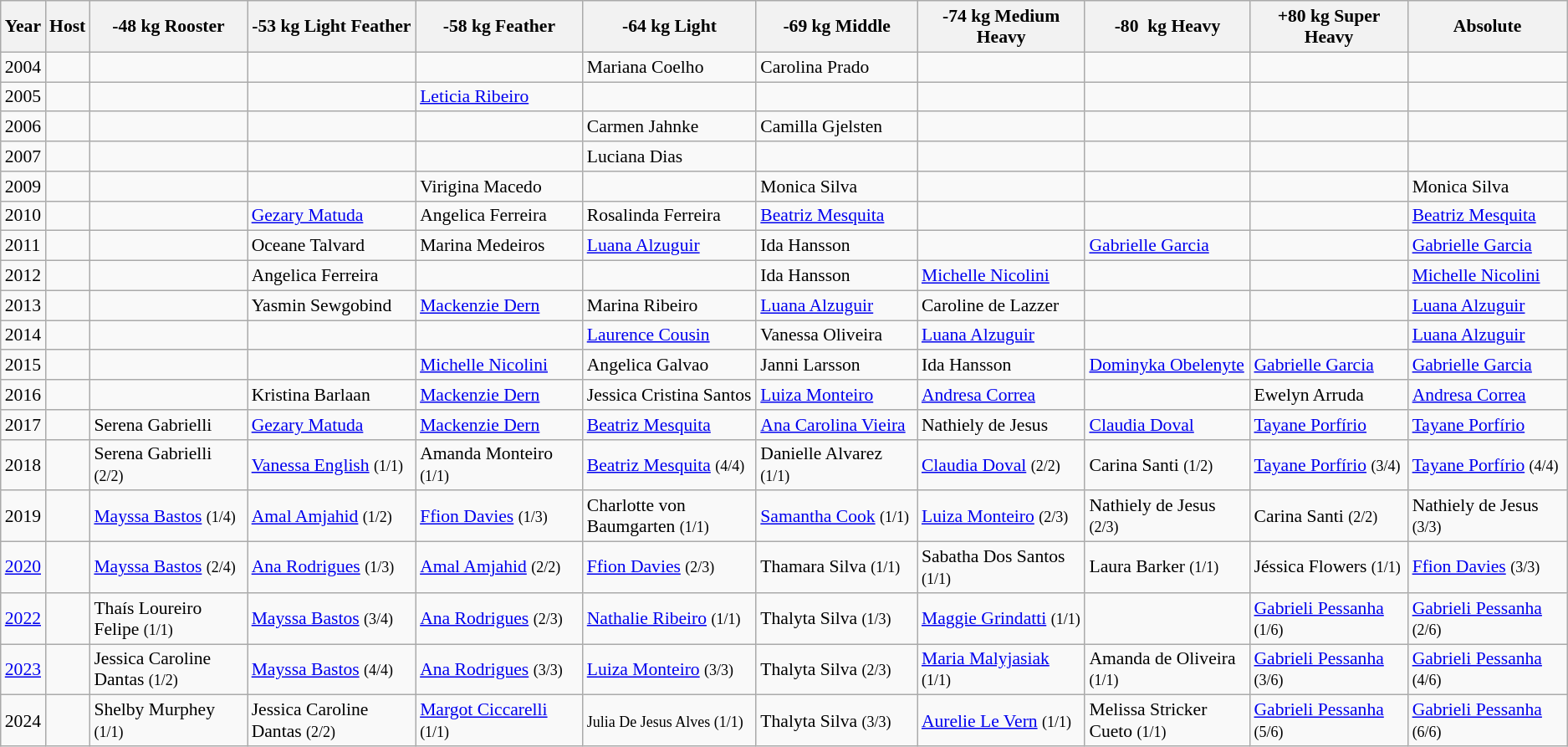<table class="wikitable sortable" style="font-size: 90%">
<tr>
<th>Year</th>
<th>Host</th>
<th width=300>-48 kg Rooster</th>
<th width=300>-53 kg Light Feather</th>
<th width=300>-58 kg Feather</th>
<th width=300>-64 kg Light</th>
<th width=300>-69 kg Middle</th>
<th width=300>-74 kg Medium Heavy</th>
<th width=300>-80  kg Heavy</th>
<th width=300>+80 kg Super Heavy</th>
<th width=300>Absolute</th>
</tr>
<tr>
<td>2004</td>
<td></td>
<td></td>
<td></td>
<td></td>
<td> Mariana Coelho </td>
<td> Carolina Prado </td>
<td></td>
<td></td>
<td></td>
<td></td>
</tr>
<tr>
<td>2005</td>
<td></td>
<td></td>
<td></td>
<td> <a href='#'>Leticia Ribeiro</a> </td>
<td></td>
<td></td>
<td></td>
<td></td>
<td></td>
<td></td>
</tr>
<tr>
<td>2006</td>
<td></td>
<td></td>
<td></td>
<td></td>
<td> Carmen Jahnke </td>
<td> Camilla Gjelsten </td>
<td></td>
<td></td>
<td></td>
<td></td>
</tr>
<tr>
<td>2007</td>
<td></td>
<td></td>
<td></td>
<td></td>
<td> Luciana Dias </td>
<td></td>
<td></td>
<td></td>
<td></td>
<td></td>
</tr>
<tr>
<td>2009</td>
<td></td>
<td></td>
<td></td>
<td> Virigina Macedo </td>
<td></td>
<td> Monica Silva </td>
<td></td>
<td></td>
<td></td>
<td> Monica Silva </td>
</tr>
<tr>
<td>2010</td>
<td></td>
<td></td>
<td> <a href='#'>Gezary Matuda</a> </td>
<td> Angelica Ferreira </td>
<td> Rosalinda Ferreira </td>
<td> <a href='#'>Beatriz Mesquita</a> </td>
<td></td>
<td></td>
<td></td>
<td> <a href='#'>Beatriz Mesquita</a> </td>
</tr>
<tr>
<td>2011</td>
<td></td>
<td></td>
<td> Oceane Talvard </td>
<td> Marina Medeiros </td>
<td> <a href='#'>Luana Alzuguir</a> </td>
<td> Ida Hansson </td>
<td></td>
<td> <a href='#'>Gabrielle Garcia</a> </td>
<td></td>
<td> <a href='#'>Gabrielle Garcia</a> </td>
</tr>
<tr>
<td>2012</td>
<td></td>
<td></td>
<td> Angelica Ferreira </td>
<td></td>
<td></td>
<td> Ida Hansson </td>
<td> <a href='#'>Michelle Nicolini</a> </td>
<td></td>
<td></td>
<td> <a href='#'>Michelle Nicolini</a> </td>
</tr>
<tr>
<td>2013</td>
<td></td>
<td></td>
<td> Yasmin Sewgobind </td>
<td> <a href='#'>Mackenzie Dern</a> </td>
<td> Marina Ribeiro </td>
<td> <a href='#'>Luana Alzuguir</a> </td>
<td> Caroline de Lazzer </td>
<td></td>
<td></td>
<td> <a href='#'>Luana Alzuguir</a> </td>
</tr>
<tr>
<td>2014</td>
<td></td>
<td></td>
<td></td>
<td></td>
<td> <a href='#'>Laurence Cousin</a></td>
<td> Vanessa Oliveira </td>
<td> <a href='#'>Luana Alzuguir</a> </td>
<td></td>
<td></td>
<td> <a href='#'>Luana Alzuguir</a> </td>
</tr>
<tr>
<td>2015</td>
<td></td>
<td></td>
<td></td>
<td> <a href='#'>Michelle Nicolini</a> </td>
<td> Angelica Galvao </td>
<td> Janni Larsson </td>
<td> Ida Hansson </td>
<td> <a href='#'>Dominyka Obelenyte</a> </td>
<td> <a href='#'>Gabrielle Garcia</a> </td>
<td> <a href='#'>Gabrielle Garcia</a> </td>
</tr>
<tr>
<td>2016</td>
<td></td>
<td></td>
<td> Kristina Barlaan </td>
<td> <a href='#'>Mackenzie Dern</a> </td>
<td> Jessica Cristina Santos </td>
<td> <a href='#'>Luiza Monteiro</a> </td>
<td> <a href='#'>Andresa Correa</a> </td>
<td></td>
<td> Ewelyn Arruda </td>
<td> <a href='#'>Andresa Correa</a> </td>
</tr>
<tr>
<td>2017</td>
<td></td>
<td> Serena Gabrielli </td>
<td> <a href='#'>Gezary Matuda</a> </td>
<td> <a href='#'>Mackenzie Dern</a> </td>
<td> <a href='#'>Beatriz Mesquita</a> </td>
<td> <a href='#'>Ana Carolina Vieira</a> </td>
<td> Nathiely de Jesus </td>
<td> <a href='#'>Claudia Doval</a> </td>
<td> <a href='#'>Tayane Porfírio</a> </td>
<td> <a href='#'>Tayane Porfírio</a> </td>
</tr>
<tr>
<td>2018</td>
<td></td>
<td> Serena Gabrielli <small>(2/2)</small></td>
<td> <a href='#'>Vanessa English</a>  <small>(1/1)</small></td>
<td> Amanda Monteiro <small>(1/1)</small></td>
<td> <a href='#'>Beatriz Mesquita</a> <small>(4/4)</small></td>
<td> Danielle Alvarez <small>(1/1)</small></td>
<td> <a href='#'>Claudia Doval</a> <small>(2/2)</small></td>
<td> Carina Santi <small>(1/2)</small></td>
<td> <a href='#'>Tayane Porfírio</a> <small>(3/4)</small></td>
<td> <a href='#'>Tayane Porfírio</a> <small>(4/4)</small></td>
</tr>
<tr>
<td>2019</td>
<td></td>
<td> <a href='#'>Mayssa Bastos</a> <small>(1/4)</small></td>
<td> <a href='#'>Amal Amjahid</a>  <small>(1/2)</small></td>
<td> <a href='#'>Ffion Davies</a> <small>(1/3)</small></td>
<td> Charlotte von Baumgarten <small>(1/1)</small></td>
<td> <a href='#'>Samantha Cook</a> <small>(1/1)</small></td>
<td> <a href='#'>Luiza Monteiro</a> <small>(2/3)</small></td>
<td> Nathiely de Jesus <small>(2/3)</small></td>
<td> Carina Santi <small>(2/2)</small></td>
<td> Nathiely de Jesus <small>(3/3)</small></td>
</tr>
<tr>
<td><a href='#'>2020</a></td>
<td></td>
<td> <a href='#'>Mayssa Bastos</a> <small>(2/4)</small></td>
<td> <a href='#'>Ana Rodrigues</a> <small>(1/3)</small></td>
<td> <a href='#'>Amal Amjahid</a>  <small>(2/2)</small></td>
<td> <a href='#'>Ffion Davies</a> <small>(2/3)</small></td>
<td> Thamara Silva <small>(1/1)</small></td>
<td> Sabatha Dos Santos <small>(1/1)</small></td>
<td> Laura Barker <small>(1/1)</small></td>
<td> Jéssica Flowers <small>(1/1)</small></td>
<td> <a href='#'>Ffion Davies</a> <small>(3/3)</small></td>
</tr>
<tr>
<td><a href='#'>2022</a></td>
<td></td>
<td> Thaís Loureiro Felipe <small>(1/1)</small></td>
<td> <a href='#'>Mayssa Bastos</a> <small>(3/4)</small></td>
<td> <a href='#'>Ana Rodrigues</a> <small>(2/3)</small></td>
<td> <a href='#'>Nathalie Ribeiro</a> <small>(1/1)</small></td>
<td> Thalyta Silva <small>(1/3)</small></td>
<td> <a href='#'>Maggie Grindatti</a> <small>(1/1)</small></td>
<td></td>
<td> <a href='#'>Gabrieli Pessanha</a>  <small>(1/6)</small></td>
<td> <a href='#'>Gabrieli Pessanha</a>  <small>(2/6)</small></td>
</tr>
<tr>
<td><a href='#'>2023</a></td>
<td></td>
<td> Jessica Caroline Dantas <small>(1/2)</small></td>
<td> <a href='#'>Mayssa Bastos</a> <small>(4/4)</small></td>
<td> <a href='#'>Ana Rodrigues</a> <small>(3/3)</small></td>
<td> <a href='#'>Luiza Monteiro</a> <small>(3/3)</small></td>
<td> Thalyta Silva <small>(2/3)</small></td>
<td> <a href='#'>Maria Malyjasiak</a> <small>(1/1)</small></td>
<td>Amanda de Oliveira <small>(1/1)</small></td>
<td> <a href='#'>Gabrieli Pessanha</a> <small>(3/6)</small></td>
<td> <a href='#'>Gabrieli Pessanha</a> <small>(4/6)</small></td>
</tr>
<tr>
<td>2024</td>
<td></td>
<td> Shelby Murphey <small>(1/1)</small></td>
<td> Jessica Caroline Dantas <small>(2/2)</small></td>
<td> <a href='#'>Margot Ciccarelli</a> <small>(1/1)</small></td>
<td><small> Julia De Jesus Alves (1/1)</small></td>
<td> Thalyta Silva <small>(3/3)</small></td>
<td> <a href='#'>Aurelie Le Vern</a> <small>(1/1)</small></td>
<td> Melissa Stricker Cueto <small>(1/1)</small></td>
<td> <a href='#'>Gabrieli Pessanha</a> <small>(5/6)</small></td>
<td> <a href='#'>Gabrieli Pessanha</a> <small>(6/6)</small></td>
</tr>
</table>
